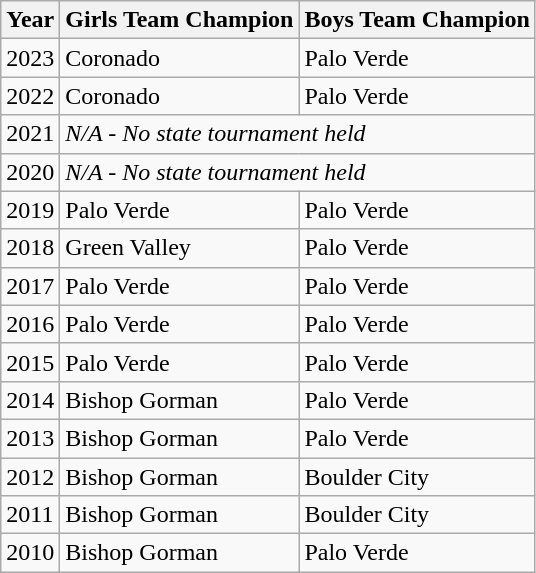<table class="wikitable">
<tr>
<th>Year</th>
<th>Girls Team Champion</th>
<th>Boys Team Champion</th>
</tr>
<tr>
<td>2023</td>
<td>Coronado</td>
<td>Palo Verde</td>
</tr>
<tr>
<td>2022</td>
<td>Coronado</td>
<td>Palo Verde</td>
</tr>
<tr>
<td>2021</td>
<td colspan="2"><em>N/A - No state tournament held</em></td>
</tr>
<tr>
<td>2020</td>
<td colspan="2"><em>N/A - No state tournament held</em></td>
</tr>
<tr>
<td>2019</td>
<td>Palo Verde</td>
<td>Palo Verde</td>
</tr>
<tr>
<td>2018</td>
<td>Green Valley</td>
<td>Palo Verde</td>
</tr>
<tr>
<td>2017</td>
<td>Palo Verde</td>
<td>Palo Verde</td>
</tr>
<tr>
<td>2016</td>
<td>Palo Verde</td>
<td>Palo Verde</td>
</tr>
<tr>
<td>2015</td>
<td>Palo Verde</td>
<td>Palo Verde</td>
</tr>
<tr>
<td>2014</td>
<td>Bishop Gorman</td>
<td>Palo Verde</td>
</tr>
<tr>
<td>2013</td>
<td>Bishop Gorman</td>
<td>Palo Verde</td>
</tr>
<tr>
<td>2012</td>
<td>Bishop Gorman</td>
<td>Boulder City</td>
</tr>
<tr>
<td>2011</td>
<td>Bishop Gorman</td>
<td>Boulder City</td>
</tr>
<tr>
<td>2010</td>
<td>Bishop Gorman</td>
<td>Palo Verde</td>
</tr>
</table>
